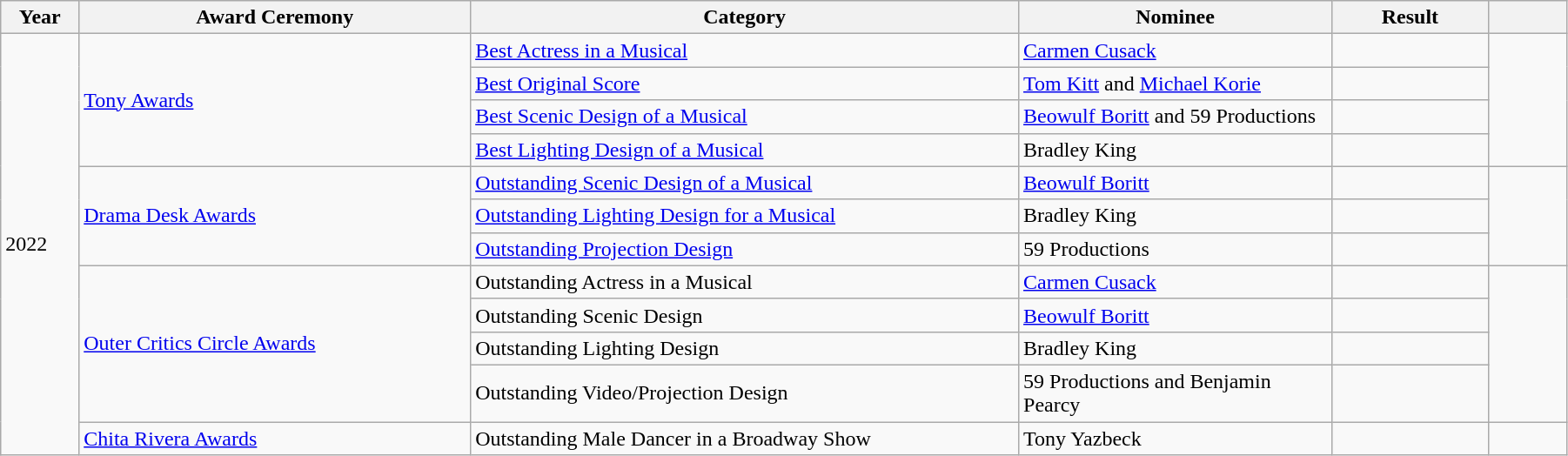<table class="wikitable" style="width:95%;">
<tr>
<th style="width:5%;">Year</th>
<th style="width:25%;">Award Ceremony</th>
<th style="width:35%;">Category</th>
<th style="width:20%;">Nominee</th>
<th style="width:10%;">Result</th>
<th style="width:5%;"></th>
</tr>
<tr>
<td rowspan="13">2022</td>
<td rowspan="4"><a href='#'>Tony Awards</a></td>
<td><a href='#'>Best Actress in a Musical</a></td>
<td><a href='#'>Carmen Cusack</a></td>
<td></td>
<td rowspan="4"></td>
</tr>
<tr>
<td><a href='#'>Best Original Score</a></td>
<td><a href='#'>Tom Kitt</a> and <a href='#'>Michael Korie</a></td>
<td></td>
</tr>
<tr>
<td><a href='#'>Best Scenic Design of a Musical</a></td>
<td><a href='#'>Beowulf Boritt</a> and 59 Productions</td>
<td></td>
</tr>
<tr>
<td><a href='#'>Best Lighting Design of a Musical</a></td>
<td>Bradley King</td>
<td></td>
</tr>
<tr>
<td rowspan="3"><a href='#'>Drama Desk Awards</a></td>
<td><a href='#'>Outstanding Scenic Design of a Musical</a></td>
<td><a href='#'>Beowulf Boritt</a></td>
<td></td>
<td rowspan="3"></td>
</tr>
<tr>
<td><a href='#'>Outstanding Lighting Design for a Musical</a></td>
<td>Bradley King</td>
<td></td>
</tr>
<tr>
<td><a href='#'>Outstanding Projection Design</a></td>
<td>59 Productions</td>
<td></td>
</tr>
<tr>
<td rowspan="4"><a href='#'>Outer Critics Circle Awards</a></td>
<td>Outstanding Actress in a Musical</td>
<td><a href='#'>Carmen Cusack</a></td>
<td></td>
<td rowspan="4"></td>
</tr>
<tr>
<td>Outstanding Scenic Design</td>
<td><a href='#'>Beowulf Boritt</a></td>
<td></td>
</tr>
<tr>
<td>Outstanding Lighting Design</td>
<td>Bradley King</td>
<td></td>
</tr>
<tr>
<td>Outstanding Video/Projection Design</td>
<td>59 Productions and Benjamin Pearcy</td>
<td></td>
</tr>
<tr>
<td><a href='#'>Chita Rivera Awards</a></td>
<td>Outstanding Male Dancer in a Broadway Show</td>
<td>Tony Yazbeck</td>
<td></td>
<td></td>
</tr>
</table>
